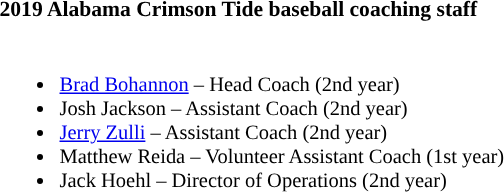<table class="toccolours" style="text-align: left; font-size:90%;">
<tr>
<th colspan="9">2019 Alabama Crimson Tide baseball coaching staff</th>
</tr>
<tr>
<td style="font-size: 95%;" valign="top"><br><ul><li><a href='#'>Brad Bohannon</a> –  Head Coach (2nd year)</li><li>Josh Jackson – Assistant Coach (2nd year)</li><li><a href='#'>Jerry Zulli</a> – Assistant Coach (2nd year)</li><li>Matthew Reida – Volunteer Assistant Coach (1st year)</li><li>Jack Hoehl – Director of Operations (2nd year)</li></ul></td>
</tr>
</table>
